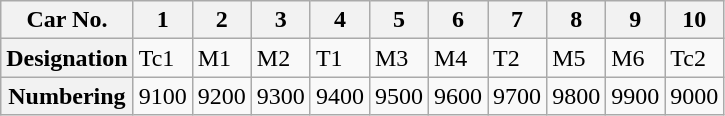<table class="wikitable">
<tr>
<th>Car No.</th>
<th>1</th>
<th>2</th>
<th>3</th>
<th>4</th>
<th>5</th>
<th>6</th>
<th>7</th>
<th>8</th>
<th>9</th>
<th>10</th>
</tr>
<tr>
<th>Designation</th>
<td>Tc1</td>
<td>M1</td>
<td>M2</td>
<td>T1</td>
<td>M3</td>
<td>M4</td>
<td>T2</td>
<td>M5</td>
<td>M6</td>
<td>Tc2</td>
</tr>
<tr>
<th>Numbering</th>
<td>9100</td>
<td>9200</td>
<td>9300</td>
<td>9400</td>
<td>9500</td>
<td>9600</td>
<td>9700</td>
<td>9800</td>
<td>9900</td>
<td>9000</td>
</tr>
</table>
